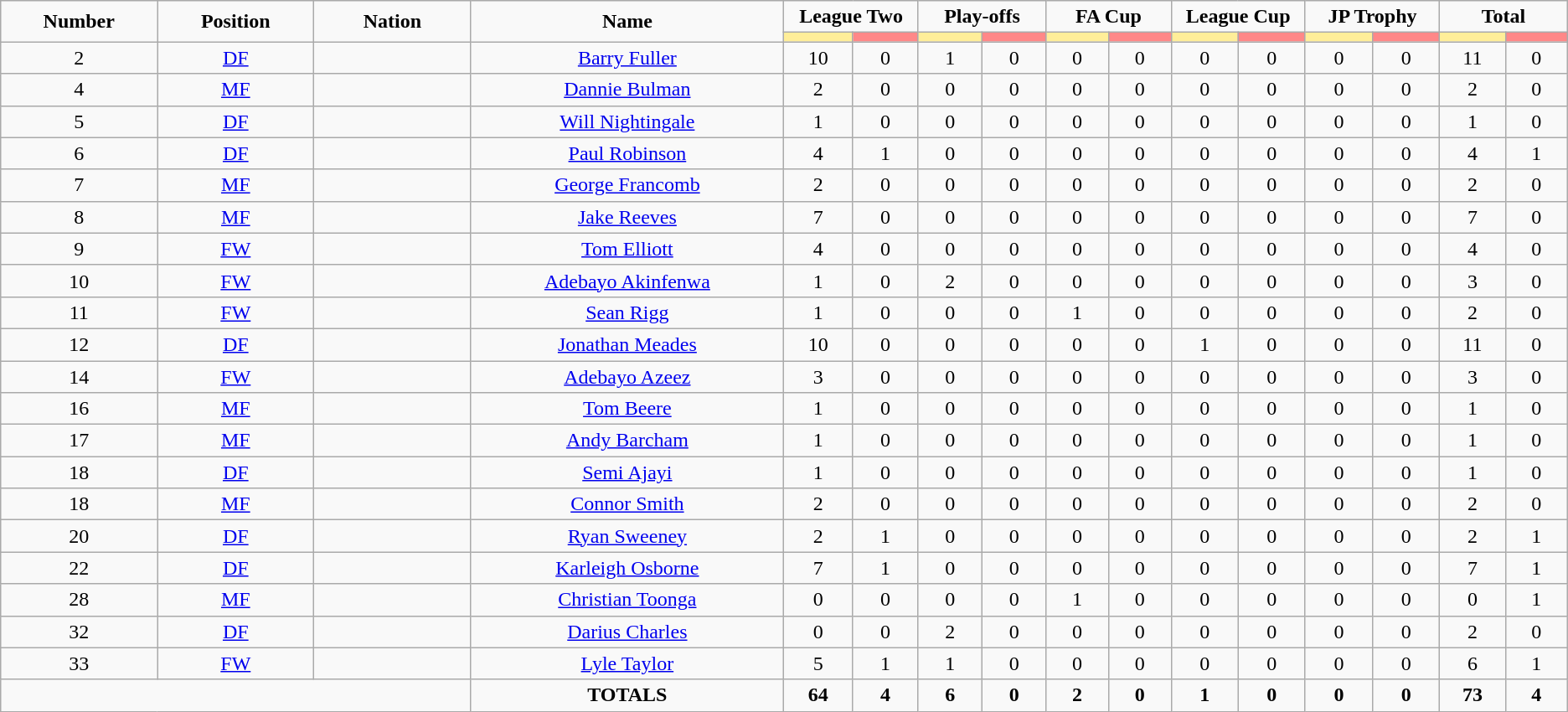<table class="wikitable" style="text-align:center;">
<tr style="text-align:center;">
<td rowspan="2"  style="width:10%; "><strong>Number</strong></td>
<td rowspan="2"  style="width:10%; "><strong>Position</strong></td>
<td rowspan="2"  style="width:10%; "><strong>Nation</strong></td>
<td rowspan="2"  style="width:20%; "><strong>Name</strong></td>
<td colspan="2"><strong>League Two</strong></td>
<td colspan="2"><strong>Play-offs</strong></td>
<td colspan="2"><strong>FA Cup</strong></td>
<td colspan="2"><strong>League Cup</strong></td>
<td colspan="2"><strong>JP Trophy</strong></td>
<td colspan="2"><strong>Total</strong></td>
</tr>
<tr>
<th style="width:60px; background:#fe9;"></th>
<th style="width:60px; background:#ff8888;"></th>
<th style="width:60px; background:#fe9;"></th>
<th style="width:60px; background:#ff8888;"></th>
<th style="width:60px; background:#fe9;"></th>
<th style="width:60px; background:#ff8888;"></th>
<th style="width:60px; background:#fe9;"></th>
<th style="width:60px; background:#ff8888;"></th>
<th style="width:60px; background:#fe9;"></th>
<th style="width:60px; background:#ff8888;"></th>
<th style="width:60px; background:#fe9;"></th>
<th style="width:60px; background:#ff8888;"></th>
</tr>
<tr>
<td>2</td>
<td><a href='#'>DF</a></td>
<td></td>
<td><a href='#'>Barry Fuller</a></td>
<td>10</td>
<td>0</td>
<td>1</td>
<td>0</td>
<td>0</td>
<td>0</td>
<td>0</td>
<td>0</td>
<td>0</td>
<td>0</td>
<td>11</td>
<td>0</td>
</tr>
<tr>
<td>4</td>
<td><a href='#'>MF</a></td>
<td></td>
<td><a href='#'>Dannie Bulman</a></td>
<td>2</td>
<td>0</td>
<td>0</td>
<td>0</td>
<td>0</td>
<td>0</td>
<td>0</td>
<td>0</td>
<td>0</td>
<td>0</td>
<td>2</td>
<td>0</td>
</tr>
<tr>
<td>5</td>
<td><a href='#'>DF</a></td>
<td></td>
<td><a href='#'>Will Nightingale</a></td>
<td>1</td>
<td>0</td>
<td>0</td>
<td>0</td>
<td>0</td>
<td>0</td>
<td>0</td>
<td>0</td>
<td>0</td>
<td>0</td>
<td>1</td>
<td>0</td>
</tr>
<tr>
<td>6</td>
<td><a href='#'>DF</a></td>
<td></td>
<td><a href='#'>Paul Robinson</a></td>
<td>4</td>
<td>1</td>
<td>0</td>
<td>0</td>
<td>0</td>
<td>0</td>
<td>0</td>
<td>0</td>
<td>0</td>
<td>0</td>
<td>4</td>
<td>1</td>
</tr>
<tr>
<td>7</td>
<td><a href='#'>MF</a></td>
<td></td>
<td><a href='#'>George Francomb</a></td>
<td>2</td>
<td>0</td>
<td>0</td>
<td>0</td>
<td>0</td>
<td>0</td>
<td>0</td>
<td>0</td>
<td>0</td>
<td>0</td>
<td>2</td>
<td>0</td>
</tr>
<tr>
<td>8</td>
<td><a href='#'>MF</a></td>
<td></td>
<td><a href='#'>Jake Reeves</a></td>
<td>7</td>
<td>0</td>
<td>0</td>
<td>0</td>
<td>0</td>
<td>0</td>
<td>0</td>
<td>0</td>
<td>0</td>
<td>0</td>
<td>7</td>
<td>0</td>
</tr>
<tr>
<td>9</td>
<td><a href='#'>FW</a></td>
<td></td>
<td><a href='#'>Tom Elliott</a></td>
<td>4</td>
<td>0</td>
<td>0</td>
<td>0</td>
<td>0</td>
<td>0</td>
<td>0</td>
<td>0</td>
<td>0</td>
<td>0</td>
<td>4</td>
<td>0</td>
</tr>
<tr>
<td>10</td>
<td><a href='#'>FW</a></td>
<td></td>
<td><a href='#'>Adebayo Akinfenwa</a></td>
<td>1</td>
<td>0</td>
<td>2</td>
<td>0</td>
<td>0</td>
<td>0</td>
<td>0</td>
<td>0</td>
<td>0</td>
<td>0</td>
<td>3</td>
<td>0</td>
</tr>
<tr>
<td>11</td>
<td><a href='#'>FW</a></td>
<td></td>
<td><a href='#'>Sean Rigg</a></td>
<td>1</td>
<td>0</td>
<td>0</td>
<td>0</td>
<td>1</td>
<td>0</td>
<td>0</td>
<td>0</td>
<td>0</td>
<td>0</td>
<td>2</td>
<td>0</td>
</tr>
<tr>
<td>12</td>
<td><a href='#'>DF</a></td>
<td></td>
<td><a href='#'>Jonathan Meades</a></td>
<td>10</td>
<td>0</td>
<td>0</td>
<td>0</td>
<td>0</td>
<td>0</td>
<td>1</td>
<td>0</td>
<td>0</td>
<td>0</td>
<td>11</td>
<td>0</td>
</tr>
<tr>
<td>14</td>
<td><a href='#'>FW</a></td>
<td></td>
<td><a href='#'>Adebayo Azeez</a></td>
<td>3</td>
<td>0</td>
<td>0</td>
<td>0</td>
<td>0</td>
<td>0</td>
<td>0</td>
<td>0</td>
<td>0</td>
<td>0</td>
<td>3</td>
<td>0</td>
</tr>
<tr>
<td>16</td>
<td><a href='#'>MF</a></td>
<td></td>
<td><a href='#'>Tom Beere</a></td>
<td>1</td>
<td>0</td>
<td>0</td>
<td>0</td>
<td>0</td>
<td>0</td>
<td>0</td>
<td>0</td>
<td>0</td>
<td>0</td>
<td>1</td>
<td>0</td>
</tr>
<tr>
<td>17</td>
<td><a href='#'>MF</a></td>
<td></td>
<td><a href='#'>Andy Barcham</a></td>
<td>1</td>
<td>0</td>
<td>0</td>
<td>0</td>
<td>0</td>
<td>0</td>
<td>0</td>
<td>0</td>
<td>0</td>
<td>0</td>
<td>1</td>
<td>0</td>
</tr>
<tr>
<td>18</td>
<td><a href='#'>DF</a></td>
<td></td>
<td><a href='#'>Semi Ajayi</a></td>
<td>1</td>
<td>0</td>
<td>0</td>
<td>0</td>
<td>0</td>
<td>0</td>
<td>0</td>
<td>0</td>
<td>0</td>
<td>0</td>
<td>1</td>
<td>0</td>
</tr>
<tr>
<td>18</td>
<td><a href='#'>MF</a></td>
<td></td>
<td><a href='#'>Connor Smith</a></td>
<td>2</td>
<td>0</td>
<td>0</td>
<td>0</td>
<td>0</td>
<td>0</td>
<td>0</td>
<td>0</td>
<td>0</td>
<td>0</td>
<td>2</td>
<td>0</td>
</tr>
<tr>
<td>20</td>
<td><a href='#'>DF</a></td>
<td></td>
<td><a href='#'>Ryan Sweeney</a></td>
<td>2</td>
<td>1</td>
<td>0</td>
<td>0</td>
<td>0</td>
<td>0</td>
<td>0</td>
<td>0</td>
<td>0</td>
<td>0</td>
<td>2</td>
<td>1</td>
</tr>
<tr>
<td>22</td>
<td><a href='#'>DF</a></td>
<td></td>
<td><a href='#'>Karleigh Osborne</a></td>
<td>7</td>
<td>1</td>
<td>0</td>
<td>0</td>
<td>0</td>
<td>0</td>
<td>0</td>
<td>0</td>
<td>0</td>
<td>0</td>
<td>7</td>
<td>1</td>
</tr>
<tr>
<td>28</td>
<td><a href='#'>MF</a></td>
<td></td>
<td><a href='#'>Christian Toonga</a></td>
<td>0</td>
<td>0</td>
<td>0</td>
<td>0</td>
<td>1</td>
<td>0</td>
<td>0</td>
<td>0</td>
<td>0</td>
<td>0</td>
<td>0</td>
<td>1</td>
</tr>
<tr>
<td>32</td>
<td><a href='#'>DF</a></td>
<td></td>
<td><a href='#'>Darius Charles</a></td>
<td>0</td>
<td>0</td>
<td>2</td>
<td>0</td>
<td>0</td>
<td>0</td>
<td>0</td>
<td>0</td>
<td>0</td>
<td>0</td>
<td>2</td>
<td>0</td>
</tr>
<tr>
<td>33</td>
<td><a href='#'>FW</a></td>
<td></td>
<td><a href='#'>Lyle Taylor</a></td>
<td>5</td>
<td>1</td>
<td>1</td>
<td>0</td>
<td>0</td>
<td>0</td>
<td>0</td>
<td>0</td>
<td>0</td>
<td>0</td>
<td>6</td>
<td>1</td>
</tr>
<tr>
<td colspan="3"></td>
<td><strong>TOTALS</strong></td>
<td><strong>64</strong></td>
<td><strong>4</strong></td>
<td><strong>6</strong></td>
<td><strong>0</strong></td>
<td><strong>2</strong></td>
<td><strong>0</strong></td>
<td><strong>1</strong></td>
<td><strong>0</strong></td>
<td><strong>0</strong></td>
<td><strong>0</strong></td>
<td><strong>73</strong></td>
<td><strong>4</strong></td>
</tr>
</table>
